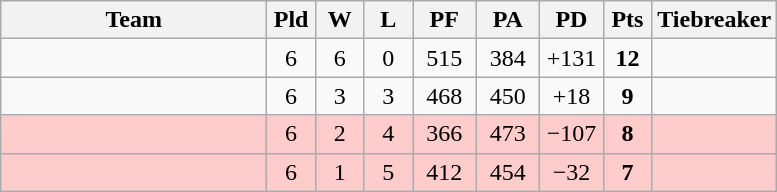<table class="wikitable" style="text-align:center;">
<tr>
<th width=170>Team</th>
<th width=25>Pld</th>
<th width=25>W</th>
<th width=25>L</th>
<th width=35>PF</th>
<th width=35>PA</th>
<th width=35>PD</th>
<th width=25>Pts</th>
<th width=50>Tiebreaker</th>
</tr>
<tr bgcolor=>
<td align="left"></td>
<td>6</td>
<td>6</td>
<td>0</td>
<td>515</td>
<td>384</td>
<td>+131</td>
<td><strong>12</strong></td>
<td></td>
</tr>
<tr bgcolor=>
<td align="left"></td>
<td>6</td>
<td>3</td>
<td>3</td>
<td>468</td>
<td>450</td>
<td>+18</td>
<td><strong>9</strong></td>
<td></td>
</tr>
<tr bgcolor=ffcccc>
<td align="left"></td>
<td>6</td>
<td>2</td>
<td>4</td>
<td>366</td>
<td>473</td>
<td>−107</td>
<td><strong>8</strong></td>
<td></td>
</tr>
<tr bgcolor=ffcccc>
<td align="left"></td>
<td>6</td>
<td>1</td>
<td>5</td>
<td>412</td>
<td>454</td>
<td>−32</td>
<td><strong>7</strong></td>
<td></td>
</tr>
</table>
